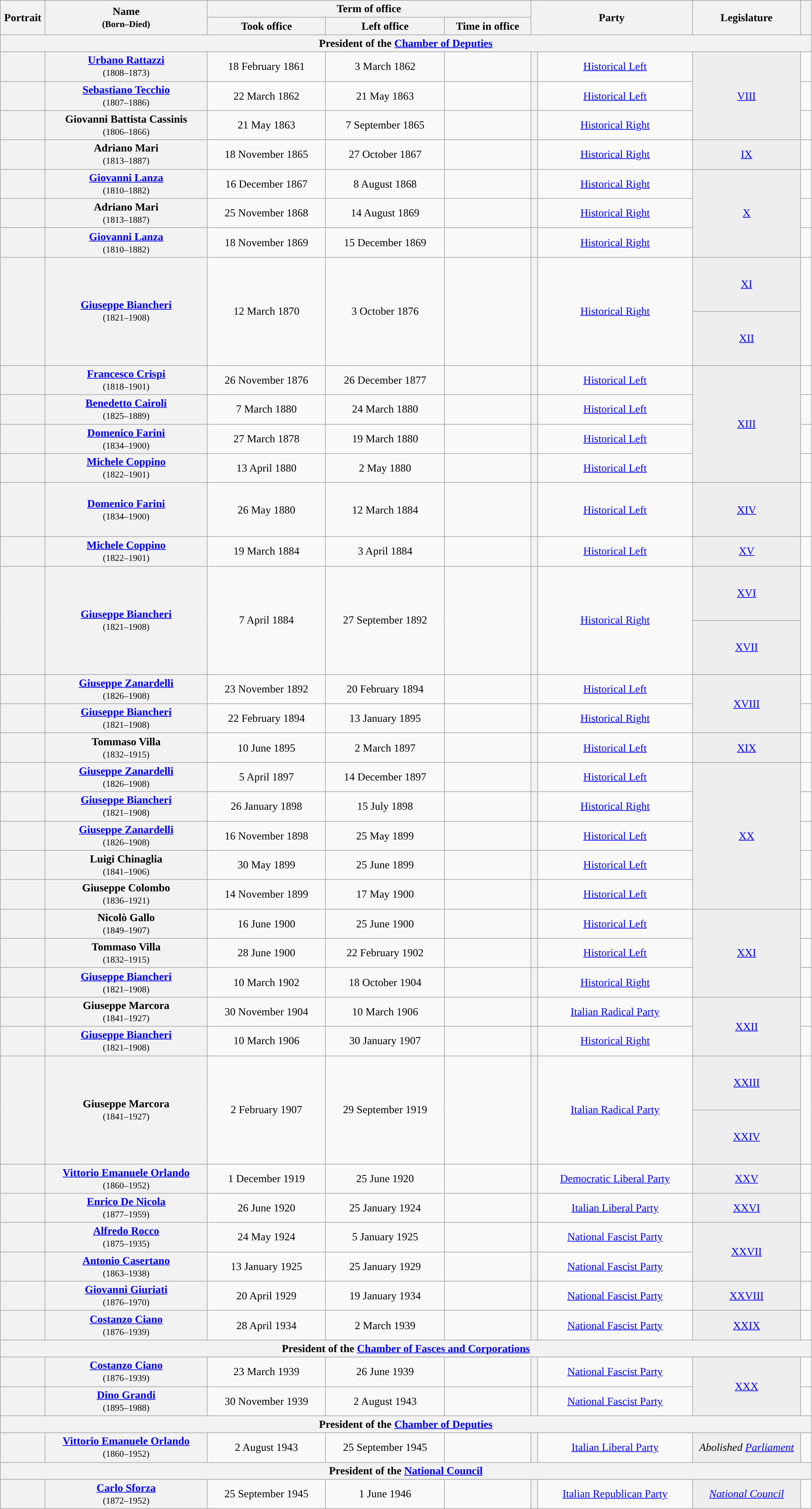<table class="wikitable" style="text-align:center; style="width=95%">
<tr>
<th width=1% rowspan=2>Portrait</th>
<th width=15% rowspan=2>Name<br><small>(Born–Died)</small></th>
<th width=30% colspan=3>Term of office</th>
<th width=15% rowspan=2 colspan=2>Party</th>
<th width=10% rowspan=2>Legislature</th>
<th width=1% rowspan=2></th>
</tr>
<tr style="text-align:center;">
<th width=11%>Took office</th>
<th width=11%>Left office</th>
<th width=8%>Time in office</th>
</tr>
<tr>
<th colspan=9>President of the <a href='#'>Chamber of Deputies</a></th>
</tr>
<tr>
<th></th>
<th scope="row" style="font-weight:normal"><strong><a href='#'>Urbano Rattazzi</a></strong><br><small>(1808–1873)</small></th>
<td>18 February 1861</td>
<td>3 March 1862</td>
<td></td>
<th style="background:"></th>
<td><a href='#'>Historical Left</a></td>
<td rowspan=3 bgcolor=#EEEEEE><a href='#'>VIII<br></a></td>
<td></td>
</tr>
<tr>
<th></th>
<th scope="row" style="font-weight:normal"><strong><a href='#'>Sebastiano Tecchio</a></strong><br><small>(1807–1886)</small></th>
<td>22 March 1862</td>
<td>21 May 1863</td>
<td></td>
<th style="background:"></th>
<td><a href='#'>Historical Left</a></td>
<td></td>
</tr>
<tr>
<th></th>
<th scope="row" style="font-weight:normal"><strong>Giovanni Battista Cassinis</strong><br><small>(1806–1866)</small></th>
<td>21 May 1863</td>
<td>7 September 1865</td>
<td></td>
<th style="background:"></th>
<td><a href='#'>Historical Right</a></td>
<td></td>
</tr>
<tr>
<th></th>
<th scope="row" style="font-weight:normal"><strong>Adriano Mari</strong><br><small>(1813–1887)</small></th>
<td>18 November 1865</td>
<td>27 October 1867</td>
<td></td>
<th style="background:"></th>
<td><a href='#'>Historical Right</a></td>
<td bgcolor=#EEEEEE><a href='#'>IX<br></a></td>
<td></td>
</tr>
<tr>
<th></th>
<th scope="row" style="font-weight:normal"><strong><a href='#'>Giovanni Lanza</a></strong><br><small>(1810–1882)</small></th>
<td>16 December 1867</td>
<td>8 August 1868</td>
<td></td>
<th style="background:"></th>
<td><a href='#'>Historical Right</a></td>
<td rowspan=3 bgcolor=#EEEEEE><a href='#'>X<br></a></td>
<td></td>
</tr>
<tr>
<th></th>
<th scope="row" style="font-weight:normal"><strong>Adriano Mari</strong><br><small>(1813–1887)</small></th>
<td>25 November 1868</td>
<td>14 August 1869</td>
<td></td>
<th style="background:"></th>
<td><a href='#'>Historical Right</a></td>
<td></td>
</tr>
<tr>
<th></th>
<th scope="row" style="font-weight:normal"><strong><a href='#'>Giovanni Lanza</a></strong><br><small>(1810–1882)</small></th>
<td>18 November 1869</td>
<td>15 December 1869</td>
<td></td>
<th style="background:"></th>
<td><a href='#'>Historical Right</a></td>
<td></td>
</tr>
<tr style="height:5em;">
<th rowspan=2></th>
<th scope="row" style="font-weight:normal" rowspan=2><strong><a href='#'>Giuseppe Biancheri</a></strong><br><small>(1821–1908)</small></th>
<td rowspan=2>12 March 1870</td>
<td rowspan=2>3 October 1876</td>
<td rowspan=2></td>
<th rowspan=2 style="background:"></th>
<td rowspan=2><a href='#'>Historical Right</a></td>
<td bgcolor=#EEEEEE><a href='#'>XI<br></a></td>
<td rowspan=2></td>
</tr>
<tr style="height:5em;">
<td bgcolor=#EEEEEE><a href='#'>XII<br></a></td>
</tr>
<tr>
<th></th>
<th scope="row" style="font-weight:normal"><strong><a href='#'>Francesco Crispi</a></strong><br><small>(1818–1901)</small></th>
<td>26 November 1876</td>
<td>26 December 1877</td>
<td></td>
<th style="background:"></th>
<td><a href='#'>Historical Left</a></td>
<td rowspan=4 bgcolor=#EEEEEE><a href='#'>XIII<br></a></td>
<td></td>
</tr>
<tr>
<th></th>
<th scope="row" style="font-weight:normal"><strong><a href='#'>Benedetto Cairoli</a></strong><br><small>(1825–1889)</small></th>
<td>7 March 1880</td>
<td>24 March 1880</td>
<td></td>
<th style="background:"></th>
<td><a href='#'>Historical Left</a></td>
<td></td>
</tr>
<tr>
<th></th>
<th scope="row" style="font-weight:normal"><strong><a href='#'>Domenico Farini</a></strong><br><small>(1834–1900)</small></th>
<td>27 March 1878</td>
<td>19 March 1880</td>
<td></td>
<th style="background:"></th>
<td><a href='#'>Historical Left</a></td>
<td></td>
</tr>
<tr>
<th></th>
<th scope="row" style="font-weight:normal"><strong><a href='#'>Michele Coppino</a></strong><br><small>(1822–1901)</small></th>
<td>13 April 1880</td>
<td>2 May 1880</td>
<td></td>
<th style="background:"></th>
<td><a href='#'>Historical Left</a></td>
<td></td>
</tr>
<tr style="height:5em;">
<th rowspan=2></th>
<th scope="row" style="font-weight:normal" rowspan=2><strong><a href='#'>Domenico Farini</a></strong><br><small>(1834–1900)</small></th>
<td rowspan=2>26 May 1880</td>
<td rowspan=2>12 March 1884</td>
<td rowspan=2></td>
<th rowspan=2 style="background:"></th>
<td rowspan=2><a href='#'>Historical Left</a></td>
<td bgcolor=#EEEEEE><a href='#'>XIV<br></a></td>
<td rowspan=2></td>
</tr>
<tr>
<td rowspan=2 bgcolor=#EEEEEE><a href='#'>XV<br></a></td>
</tr>
<tr>
<th></th>
<th scope="row" style="font-weight:normal"><strong><a href='#'>Michele Coppino</a></strong><br><small>(1822–1901)</small></th>
<td>19 March 1884</td>
<td>3 April 1884</td>
<td></td>
<th style="background:"></th>
<td><a href='#'>Historical Left</a></td>
<td></td>
</tr>
<tr style="height:5em;">
<th rowspan=2></th>
<th scope="row" style="font-weight:normal" rowspan=2><strong><a href='#'>Giuseppe Biancheri</a></strong><br><small>(1821–1908)</small></th>
<td rowspan=2>7 April 1884</td>
<td rowspan=2>27 September 1892</td>
<td rowspan=2></td>
<th rowspan=2 style="background:"></th>
<td rowspan=2><a href='#'>Historical Right</a></td>
<td bgcolor=#EEEEEE><a href='#'>XVI<br></a></td>
<td rowspan=2></td>
</tr>
<tr style="height:5em;">
<td bgcolor=#EEEEEE><a href='#'>XVII<br></a></td>
</tr>
<tr>
<th></th>
<th scope="row" style="font-weight:normal"><strong><a href='#'>Giuseppe Zanardelli</a></strong><br><small>(1826–1908)</small></th>
<td>23 November 1892</td>
<td>20 February 1894</td>
<td></td>
<th style="background:"></th>
<td><a href='#'>Historical Left</a></td>
<td rowspan=2 bgcolor=#EEEEEE><a href='#'>XVIII<br></a></td>
<td></td>
</tr>
<tr>
<th></th>
<th scope="row" style="font-weight:normal"><strong><a href='#'>Giuseppe Biancheri</a></strong><br><small>(1821–1908)</small></th>
<td>22 February 1894</td>
<td>13 January 1895</td>
<td></td>
<th style="background:"></th>
<td><a href='#'>Historical Right</a></td>
<td></td>
</tr>
<tr>
<th></th>
<th scope="row" style="font-weight:normal"><strong>Tommaso Villa</strong><br><small>(1832–1915)</small></th>
<td>10 June 1895</td>
<td>2 March 1897</td>
<td></td>
<th style="background:"></th>
<td><a href='#'>Historical Left</a></td>
<td bgcolor=#EEEEEE><a href='#'>XIX<br></a></td>
<td></td>
</tr>
<tr>
<th></th>
<th scope="row" style="font-weight:normal"><strong><a href='#'>Giuseppe Zanardelli</a></strong><br><small>(1826–1908)</small></th>
<td>5 April 1897</td>
<td>14 December 1897</td>
<td></td>
<th style="background:"></th>
<td><a href='#'>Historical Left</a></td>
<td rowspan=5 bgcolor=#EEEEEE><a href='#'>XX<br></a></td>
<td></td>
</tr>
<tr>
<th></th>
<th scope="row" style="font-weight:normal"><strong><a href='#'>Giuseppe Biancheri</a></strong><br><small>(1821–1908)</small></th>
<td>26 January 1898</td>
<td>15 July 1898</td>
<td></td>
<th style="background:"></th>
<td><a href='#'>Historical Right</a></td>
<td></td>
</tr>
<tr>
<th></th>
<th scope="row" style="font-weight:normal"><strong><a href='#'>Giuseppe Zanardelli</a></strong><br><small>(1826–1908)</small></th>
<td>16 November 1898</td>
<td>25 May 1899</td>
<td></td>
<th style="background:"></th>
<td><a href='#'>Historical Left</a></td>
<td></td>
</tr>
<tr>
<th></th>
<th scope="row" style="font-weight:normal"><strong>Luigi Chinaglia</strong><br><small>(1841–1906)</small></th>
<td>30 May 1899</td>
<td>25 June 1899</td>
<td></td>
<th style="background:"></th>
<td><a href='#'>Historical Left</a></td>
<td></td>
</tr>
<tr>
<th></th>
<th scope="row" style="font-weight:normal"><strong>Giuseppe Colombo</strong><br><small>(1836–1921)</small></th>
<td>14 November 1899</td>
<td>17 May 1900</td>
<td></td>
<th style="background:"></th>
<td><a href='#'>Historical Left</a></td>
<td></td>
</tr>
<tr>
<th></th>
<th scope="row" style="font-weight:normal"><strong>Nicolò Gallo</strong><br><small>(1849–1907)</small></th>
<td>16 June 1900</td>
<td>25 June 1900</td>
<td></td>
<th style="background:"></th>
<td><a href='#'>Historical Left</a></td>
<td rowspan=3 bgcolor=#EEEEEE><a href='#'>XXI<br></a></td>
<td></td>
</tr>
<tr>
<th></th>
<th scope="row" style="font-weight:normal"><strong>Tommaso Villa</strong><br><small>(1832–1915)</small></th>
<td>28 June 1900</td>
<td>22 February 1902</td>
<td></td>
<th style="background:"></th>
<td><a href='#'>Historical Left</a></td>
<td></td>
</tr>
<tr>
<th></th>
<th scope="row" style="font-weight:normal"><strong><a href='#'>Giuseppe Biancheri</a></strong><br><small>(1821–1908)</small></th>
<td>10 March 1902</td>
<td>18 October 1904</td>
<td></td>
<th style="background:"></th>
<td><a href='#'>Historical Right</a></td>
<td></td>
</tr>
<tr>
<th></th>
<th scope="row" style="font-weight:normal"><strong>Giuseppe Marcora</strong><br><small>(1841–1927)</small></th>
<td>30 November 1904</td>
<td>10 March 1906</td>
<td></td>
<th style="background:"></th>
<td><a href='#'>Italian Radical Party</a></td>
<td rowspan=2 bgcolor=#EEEEEE><a href='#'>XXII<br></a></td>
<td></td>
</tr>
<tr>
<th></th>
<th scope="row" style="font-weight:normal"><strong><a href='#'>Giuseppe Biancheri</a></strong><br><small>(1821–1908)</small></th>
<td>10 March 1906</td>
<td>30 January 1907</td>
<td></td>
<th style="background:"></th>
<td><a href='#'>Historical Right</a></td>
<td></td>
</tr>
<tr style="height:5em;">
<th rowspan=2></th>
<th scope="row" style="font-weight:normal" rowspan=2><strong>Giuseppe Marcora</strong><br><small>(1841–1927)</small></th>
<td rowspan=2>2 February 1907</td>
<td rowspan=2>29 September 1919</td>
<td rowspan=2></td>
<th rowspan=2 style="background:"></th>
<td rowspan=2><a href='#'>Italian Radical Party</a></td>
<td bgcolor=#EEEEEE><a href='#'>XXIII<br></a></td>
<td rowspan=2></td>
</tr>
<tr style="height:5em;">
<td bgcolor=#EEEEEE><a href='#'>XXIV<br></a></td>
</tr>
<tr>
<th></th>
<th scope="row" style="font-weight:normal"><strong><a href='#'>Vittorio Emanuele Orlando</a></strong><br><small>(1860–1952)</small></th>
<td>1 December 1919</td>
<td>25 June 1920</td>
<td></td>
<th style="background:"></th>
<td><a href='#'>Democratic Liberal Party</a></td>
<td bgcolor=#EEEEEE><a href='#'>XXV<br></a></td>
<td></td>
</tr>
<tr>
<th></th>
<th scope="row" style="font-weight:normal"><strong><a href='#'>Enrico De Nicola</a></strong><br><small>(1877–1959)</small></th>
<td>26 June 1920</td>
<td>25 January 1924</td>
<td></td>
<th style="background:"></th>
<td><a href='#'>Italian Liberal Party</a></td>
<td bgcolor=#EEEEEE><a href='#'>XXVI<br></a></td>
<td></td>
</tr>
<tr>
<th></th>
<th scope="row" style="font-weight:normal"><strong><a href='#'>Alfredo Rocco</a></strong><br><small>(1875–1935)</small></th>
<td>24 May 1924</td>
<td>5 January 1925</td>
<td></td>
<th style="background:"></th>
<td><a href='#'>National Fascist Party</a></td>
<td rowspan=2 bgcolor=#EEEEEE><a href='#'>XXVII<br></a></td>
<td></td>
</tr>
<tr>
<th></th>
<th scope="row" style="font-weight:normal"><strong><a href='#'>Antonio Casertano</a></strong><br><small>(1863–1938)</small></th>
<td>13 January 1925</td>
<td>25 January 1929</td>
<td></td>
<th style="background:"></th>
<td><a href='#'>National Fascist Party</a></td>
<td></td>
</tr>
<tr>
<th></th>
<th scope="row" style="font-weight:normal"><strong><a href='#'>Giovanni Giuriati</a></strong><br><small>(1876–1970)</small></th>
<td>20 April 1929</td>
<td>19 January 1934</td>
<td></td>
<th style="background:"></th>
<td><a href='#'>National Fascist Party</a></td>
<td bgcolor=#EEEEEE><a href='#'>XXVIII<br></a></td>
<td></td>
</tr>
<tr>
<th></th>
<th scope="row" style="font-weight:normal"><strong><a href='#'>Costanzo Ciano</a></strong><br><small>(1876–1939)</small></th>
<td>28 April 1934</td>
<td>2 March 1939</td>
<td></td>
<th style="background:"></th>
<td><a href='#'>National Fascist Party</a></td>
<td bgcolor=#EEEEEE><a href='#'>XXIX<br></a></td>
<td></td>
</tr>
<tr>
<th colspan=9>President of the <a href='#'>Chamber of Fasces and Corporations</a></th>
</tr>
<tr>
<th></th>
<th scope="row" style="font-weight:normal"><strong><a href='#'>Costanzo Ciano</a></strong><br><small>(1876–1939)</small></th>
<td>23 March 1939</td>
<td>26 June 1939</td>
<td></td>
<th style="background:"></th>
<td><a href='#'>National Fascist Party</a></td>
<td rowspan=2 bgcolor=#EEEEEE><a href='#'>XXX</a><br></td>
<td></td>
</tr>
<tr>
<th></th>
<th scope="row" style="font-weight:normal"><strong><a href='#'>Dino Grandi</a></strong><br><small>(1895–1988)</small></th>
<td>30 November 1939</td>
<td>2 August 1943</td>
<td></td>
<th style="background:"></th>
<td><a href='#'>National Fascist Party</a></td>
<td></td>
</tr>
<tr>
<th colspan=9>President of the <a href='#'>Chamber of Deputies</a></th>
</tr>
<tr>
<th></th>
<th scope="row" style="font-weight:normal"><strong><a href='#'>Vittorio Emanuele Orlando</a></strong><br><small>(1860–1952)</small></th>
<td>2 August 1943</td>
<td>25 September 1945</td>
<td></td>
<th style="background:"></th>
<td><a href='#'>Italian Liberal Party</a></td>
<td bgcolor=#EEEEEE><em>Abolished <a href='#'>Parliament</a></em></td>
<td></td>
</tr>
<tr>
<th colspan=9>President of the <a href='#'>National Council</a></th>
</tr>
<tr>
<th></th>
<th scope="row" style="font-weight:normal"><strong><a href='#'>Carlo Sforza</a></strong><br><small>(1872–1952)</small></th>
<td>25 September 1945</td>
<td>1 June 1946</td>
<td></td>
<th style="background:"></th>
<td><a href='#'>Italian Republican Party</a></td>
<td bgcolor=#EEEEEE><em><a href='#'>National Council</a></em></td>
<td></td>
</tr>
</table>
